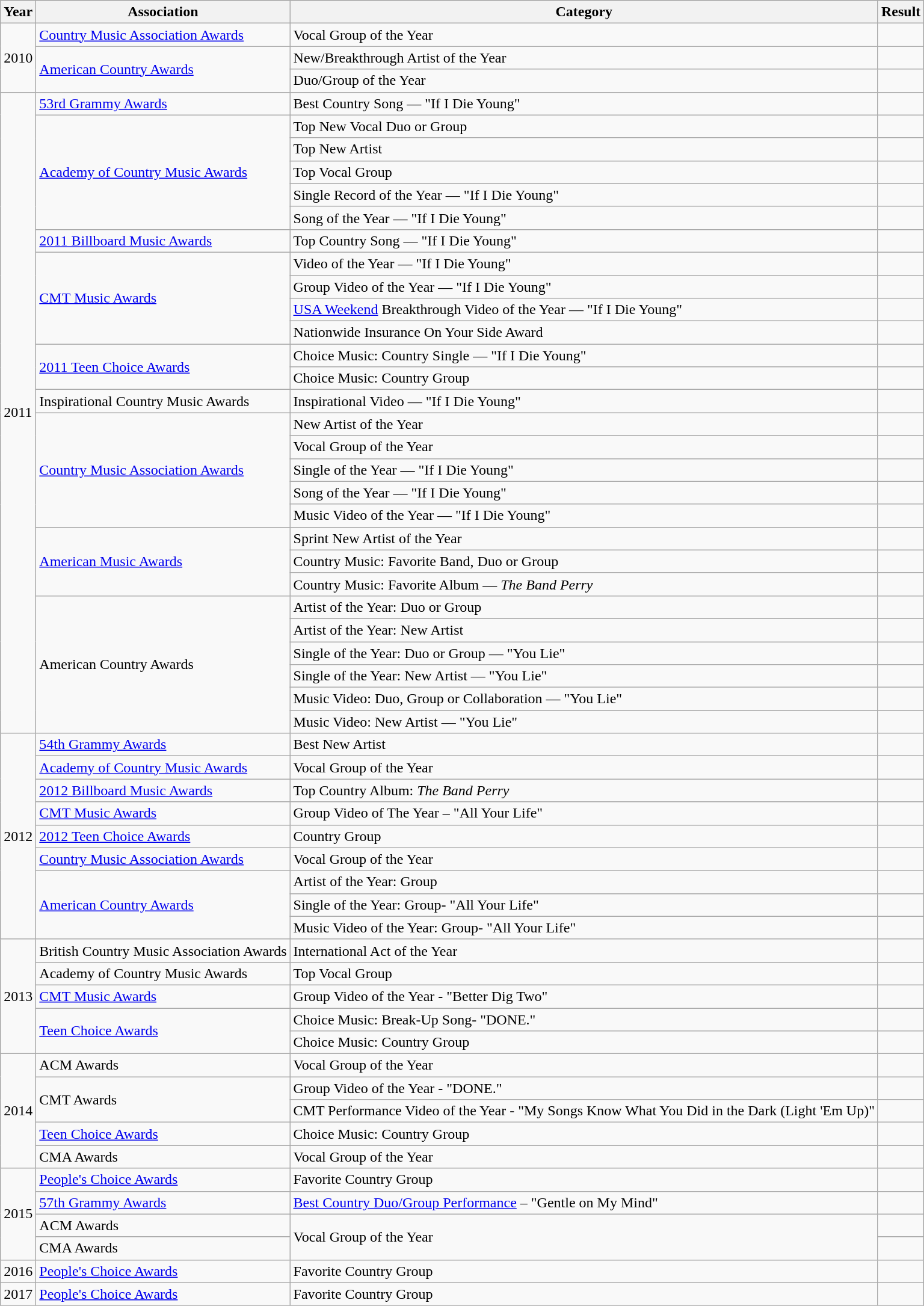<table class="wikitable">
<tr>
<th>Year</th>
<th>Association</th>
<th>Category</th>
<th>Result</th>
</tr>
<tr>
<td rowspan="3">2010</td>
<td><a href='#'>Country Music Association Awards</a></td>
<td>Vocal Group of the Year</td>
<td></td>
</tr>
<tr>
<td rowspan="2"><a href='#'>American Country Awards</a></td>
<td>New/Breakthrough Artist of the Year</td>
<td></td>
</tr>
<tr>
<td>Duo/Group of the Year</td>
<td></td>
</tr>
<tr>
<td rowspan="28">2011</td>
<td><a href='#'>53rd Grammy Awards</a></td>
<td>Best Country Song — "If I Die Young"</td>
<td></td>
</tr>
<tr>
<td rowspan="5"><a href='#'>Academy of Country Music Awards</a></td>
<td>Top New Vocal Duo or Group</td>
<td></td>
</tr>
<tr>
<td>Top New Artist</td>
<td></td>
</tr>
<tr>
<td>Top Vocal Group</td>
<td></td>
</tr>
<tr>
<td>Single Record of the Year — "If I Die Young"</td>
<td></td>
</tr>
<tr>
<td>Song of the Year — "If I Die Young"</td>
<td></td>
</tr>
<tr>
<td><a href='#'>2011 Billboard Music Awards</a></td>
<td>Top Country Song — "If I Die Young"</td>
<td></td>
</tr>
<tr>
<td rowspan="4"><a href='#'>CMT Music Awards</a></td>
<td>Video of the Year — "If I Die Young"</td>
<td></td>
</tr>
<tr>
<td>Group Video of the Year — "If I Die Young"</td>
<td></td>
</tr>
<tr>
<td><a href='#'>USA Weekend</a> Breakthrough Video of the Year — "If I Die Young"</td>
<td></td>
</tr>
<tr>
<td>Nationwide Insurance On Your Side Award</td>
<td></td>
</tr>
<tr>
<td rowspan="2"><a href='#'>2011 Teen Choice Awards</a></td>
<td>Choice Music: Country Single — "If I Die Young"</td>
<td></td>
</tr>
<tr>
<td>Choice Music: Country Group</td>
<td></td>
</tr>
<tr>
<td>Inspirational Country Music Awards</td>
<td>Inspirational Video — "If I Die Young"</td>
<td></td>
</tr>
<tr>
<td rowspan="5"><a href='#'>Country Music Association Awards</a></td>
<td>New Artist of the Year</td>
<td></td>
</tr>
<tr>
<td>Vocal Group of the Year</td>
<td></td>
</tr>
<tr>
<td>Single of the Year — "If I Die Young"</td>
<td></td>
</tr>
<tr>
<td>Song of the Year — "If I Die Young"</td>
<td></td>
</tr>
<tr>
<td>Music Video of the Year — "If I Die Young"</td>
<td></td>
</tr>
<tr>
<td rowspan="3"><a href='#'>American Music Awards</a></td>
<td>Sprint New Artist of the Year</td>
<td></td>
</tr>
<tr>
<td>Country Music: Favorite Band, Duo or Group</td>
<td></td>
</tr>
<tr>
<td>Country Music: Favorite Album — <em>The Band Perry</em></td>
<td></td>
</tr>
<tr>
<td rowspan="6">American Country Awards</td>
<td>Artist of the Year: Duo or Group</td>
<td></td>
</tr>
<tr>
<td>Artist of the Year: New Artist</td>
<td></td>
</tr>
<tr>
<td>Single of the Year: Duo or Group — "You Lie"</td>
<td></td>
</tr>
<tr>
<td>Single of the Year: New Artist — "You Lie"</td>
<td></td>
</tr>
<tr>
<td>Music Video: Duo, Group or Collaboration — "You Lie"</td>
<td></td>
</tr>
<tr>
<td>Music Video: New Artist — "You Lie"</td>
<td></td>
</tr>
<tr>
<td rowspan=9>2012</td>
<td><a href='#'>54th Grammy Awards</a></td>
<td>Best New Artist</td>
<td></td>
</tr>
<tr>
<td><a href='#'>Academy of Country Music Awards</a></td>
<td>Vocal Group of the Year</td>
<td></td>
</tr>
<tr>
<td><a href='#'>2012 Billboard Music Awards</a></td>
<td>Top Country Album: <em>The Band Perry</em></td>
<td></td>
</tr>
<tr>
<td><a href='#'>CMT Music Awards</a></td>
<td>Group Video of The Year – "All Your Life"</td>
<td></td>
</tr>
<tr>
<td><a href='#'>2012 Teen Choice Awards</a></td>
<td>Country Group</td>
<td></td>
</tr>
<tr>
<td><a href='#'>Country Music Association Awards</a></td>
<td>Vocal Group of the Year</td>
<td></td>
</tr>
<tr>
<td rowspan="3"><a href='#'>American Country Awards</a></td>
<td>Artist of the Year: Group</td>
<td></td>
</tr>
<tr>
<td>Single of the Year: Group- "All Your Life"</td>
<td></td>
</tr>
<tr>
<td>Music Video of the Year: Group- "All Your Life"</td>
<td></td>
</tr>
<tr>
<td rowspan="5">2013</td>
<td>British Country Music Association Awards</td>
<td>International Act of the Year</td>
<td></td>
</tr>
<tr>
<td>Academy of Country Music Awards</td>
<td>Top Vocal Group</td>
<td></td>
</tr>
<tr>
<td><a href='#'>CMT Music Awards</a></td>
<td>Group Video of the Year - "Better Dig Two"</td>
<td></td>
</tr>
<tr>
<td rowspan="2"><a href='#'>Teen Choice Awards</a></td>
<td>Choice Music: Break-Up Song- "DONE."</td>
<td></td>
</tr>
<tr>
<td>Choice Music: Country Group</td>
<td></td>
</tr>
<tr>
<td rowspan="5">2014</td>
<td>ACM Awards</td>
<td>Vocal Group of the Year</td>
<td></td>
</tr>
<tr>
<td rowspan="2">CMT Awards</td>
<td>Group Video of the Year - "DONE."</td>
<td></td>
</tr>
<tr>
<td>CMT Performance Video of the Year - "My Songs Know What You Did in the Dark (Light 'Em Up)" </td>
<td></td>
</tr>
<tr>
<td><a href='#'>Teen Choice Awards</a></td>
<td>Choice Music: Country Group</td>
<td></td>
</tr>
<tr>
<td>CMA Awards</td>
<td>Vocal Group of the Year</td>
<td></td>
</tr>
<tr>
<td rowspan="4">2015</td>
<td><a href='#'>People's Choice Awards</a></td>
<td>Favorite Country Group</td>
<td></td>
</tr>
<tr>
<td><a href='#'>57th Grammy Awards</a></td>
<td><a href='#'>Best Country Duo/Group Performance</a> – "Gentle on My Mind"</td>
<td></td>
</tr>
<tr>
<td>ACM Awards</td>
<td rowspan="2">Vocal Group of the Year</td>
<td></td>
</tr>
<tr>
<td>CMA Awards</td>
<td></td>
</tr>
<tr>
<td>2016</td>
<td><a href='#'>People's Choice Awards</a></td>
<td>Favorite Country Group</td>
<td></td>
</tr>
<tr>
<td>2017</td>
<td><a href='#'>People's Choice Awards</a></td>
<td>Favorite Country Group</td>
<td></td>
</tr>
</table>
